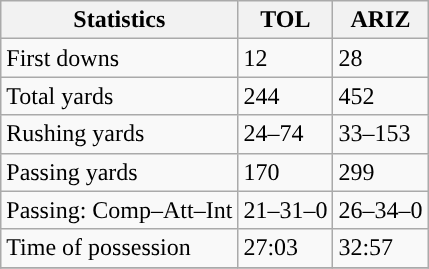<table class="wikitable" style="float: left;">
<tr>
<th>Statistics</th>
<th>TOL</th>
<th>ARIZ</th>
</tr>
<tr>
<td>First downs</td>
<td>12</td>
<td>28</td>
</tr>
<tr>
<td>Total yards</td>
<td>244</td>
<td>452</td>
</tr>
<tr>
<td>Rushing yards</td>
<td>24–74</td>
<td>33–153</td>
</tr>
<tr>
<td>Passing yards</td>
<td>170</td>
<td>299</td>
</tr>
<tr>
<td>Passing: Comp–Att–Int</td>
<td>21–31–0</td>
<td>26–34–0</td>
</tr>
<tr>
<td>Time of possession</td>
<td>27:03</td>
<td>32:57</td>
</tr>
<tr>
</tr>
</table>
